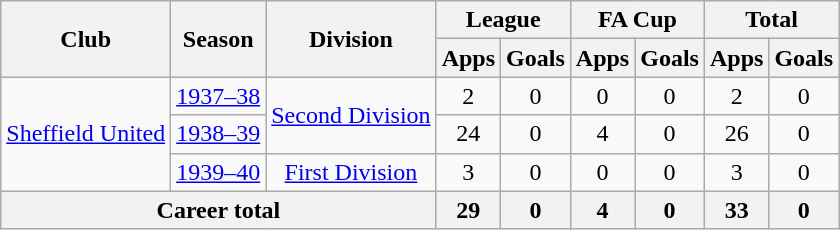<table class="wikitable" style="text-align:center;">
<tr>
<th rowspan="2">Club</th>
<th rowspan="2">Season</th>
<th rowspan="2">Division</th>
<th colspan="2">League</th>
<th colspan="2">FA Cup</th>
<th colspan="2">Total</th>
</tr>
<tr>
<th>Apps</th>
<th>Goals</th>
<th>Apps</th>
<th>Goals</th>
<th>Apps</th>
<th>Goals</th>
</tr>
<tr>
<td rowspan="3"><a href='#'>Sheffield United</a></td>
<td><a href='#'>1937–38</a></td>
<td rowspan="2"><a href='#'>Second Division</a></td>
<td>2</td>
<td>0</td>
<td>0</td>
<td>0</td>
<td>2</td>
<td>0</td>
</tr>
<tr>
<td><a href='#'>1938–39</a></td>
<td>24</td>
<td>0</td>
<td>4</td>
<td>0</td>
<td>26</td>
<td>0</td>
</tr>
<tr>
<td><a href='#'>1939–40</a></td>
<td><a href='#'>First Division</a></td>
<td>3</td>
<td>0</td>
<td>0</td>
<td>0</td>
<td>3</td>
<td>0</td>
</tr>
<tr>
<th colspan="3">Career total</th>
<th>29</th>
<th>0</th>
<th>4</th>
<th>0</th>
<th>33</th>
<th>0</th>
</tr>
</table>
